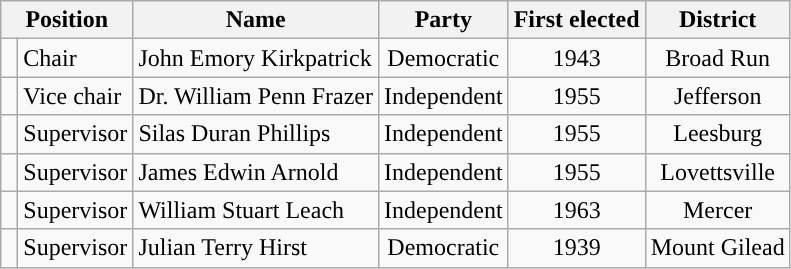<table class="wikitable">
<tr>
<th colspan="2">Position</th>
<th>Name</th>
<th>Party</th>
<th>First elected</th>
<th>District</th>
</tr>
<tr>
<td style="background-color:"> </td>
<td>Chair</td>
<td>John Emory Kirkpatrick</td>
<td style="text-align:center;">Democratic</td>
<td style="text-align:center;">1943</td>
<td style="text-align:center;">Broad Run</td>
</tr>
<tr>
<td style="background-color:"> </td>
<td>Vice chair</td>
<td>Dr. William Penn Frazer</td>
<td style="text-align:center;">Independent</td>
<td style="text-align:center;">1955</td>
<td style="text-align:center;">Jefferson</td>
</tr>
<tr>
<td style="background-color:"> </td>
<td>Supervisor</td>
<td>Silas Duran Phillips</td>
<td style="text-align:center;">Independent</td>
<td style="text-align:center;">1955</td>
<td style="text-align:center;">Leesburg</td>
</tr>
<tr>
<td style="background-color:"> </td>
<td>Supervisor</td>
<td>James Edwin Arnold</td>
<td style="text-align:center;">Independent</td>
<td style="text-align:center;">1955</td>
<td style="text-align:center;">Lovettsville</td>
</tr>
<tr>
<td style="background-color:"> </td>
<td>Supervisor</td>
<td>William Stuart Leach</td>
<td style="text-align:center;">Independent</td>
<td style="text-align:center;">1963</td>
<td style="text-align:center;">Mercer</td>
</tr>
<tr>
<td style="background-color:"> </td>
<td>Supervisor</td>
<td>Julian Terry Hirst</td>
<td style="text-align:center;">Democratic</td>
<td style="text-align:center;">1939</td>
<td style="text-align:center;">Mount Gilead</td>
</tr>
</table>
